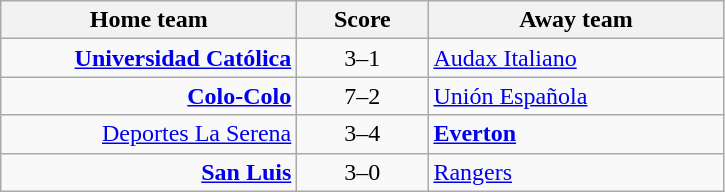<table class="wikitable" style="text-align: center">
<tr>
<th width=190>Home team</th>
<th width=80>Score</th>
<th width=190>Away team</th>
</tr>
<tr>
<td align=right><strong><a href='#'>Universidad Católica</a></strong></td>
<td>3–1</td>
<td align=left><a href='#'>Audax Italiano</a></td>
</tr>
<tr>
<td align=right><strong><a href='#'>Colo-Colo</a></strong></td>
<td>7–2</td>
<td align=left><a href='#'>Unión Española</a></td>
</tr>
<tr>
<td align=right><a href='#'>Deportes La Serena</a></td>
<td>3–4</td>
<td align=left><strong><a href='#'>Everton</a></strong></td>
</tr>
<tr>
<td align=right><strong><a href='#'>San Luis</a></strong></td>
<td>3–0</td>
<td align=left><a href='#'>Rangers</a></td>
</tr>
</table>
